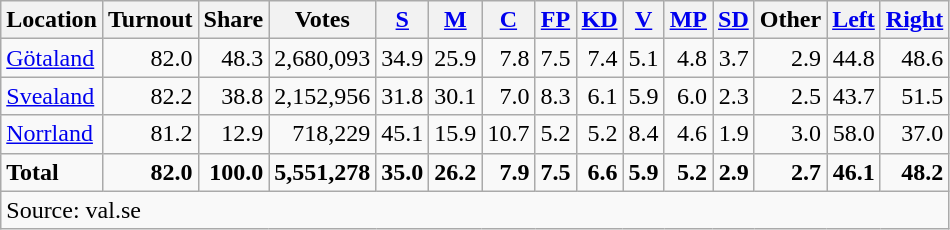<table class="wikitable sortable" style=text-align:right>
<tr>
<th>Location</th>
<th>Turnout</th>
<th>Share</th>
<th>Votes</th>
<th><a href='#'>S</a></th>
<th><a href='#'>M</a></th>
<th><a href='#'>C</a></th>
<th><a href='#'>FP</a></th>
<th><a href='#'>KD</a></th>
<th><a href='#'>V</a></th>
<th><a href='#'>MP</a></th>
<th><a href='#'>SD</a></th>
<th>Other</th>
<th><a href='#'>Left</a></th>
<th><a href='#'>Right</a></th>
</tr>
<tr>
<td align=left><a href='#'>Götaland</a></td>
<td>82.0</td>
<td>48.3</td>
<td>2,680,093</td>
<td>34.9</td>
<td>25.9</td>
<td>7.8</td>
<td>7.5</td>
<td>7.4</td>
<td>5.1</td>
<td>4.8</td>
<td>3.7</td>
<td>2.9</td>
<td>44.8</td>
<td>48.6</td>
</tr>
<tr>
<td align=left><a href='#'>Svealand</a></td>
<td>82.2</td>
<td>38.8</td>
<td>2,152,956</td>
<td>31.8</td>
<td>30.1</td>
<td>7.0</td>
<td>8.3</td>
<td>6.1</td>
<td>5.9</td>
<td>6.0</td>
<td>2.3</td>
<td>2.5</td>
<td>43.7</td>
<td>51.5</td>
</tr>
<tr>
<td align=left><a href='#'>Norrland</a></td>
<td>81.2</td>
<td>12.9</td>
<td>718,229</td>
<td>45.1</td>
<td>15.9</td>
<td>10.7</td>
<td>5.2</td>
<td>5.2</td>
<td>8.4</td>
<td>4.6</td>
<td>1.9</td>
<td>3.0</td>
<td>58.0</td>
<td>37.0</td>
</tr>
<tr>
<td align=left><strong>Total</strong></td>
<td><strong>82.0</strong></td>
<td><strong>100.0</strong></td>
<td><strong>5,551,278</strong></td>
<td><strong>35.0</strong></td>
<td><strong>26.2</strong></td>
<td><strong>7.9</strong></td>
<td><strong>7.5</strong></td>
<td><strong>6.6</strong></td>
<td><strong>5.9</strong></td>
<td><strong>5.2</strong></td>
<td><strong>2.9</strong></td>
<td><strong>2.7</strong></td>
<td><strong>46.1</strong></td>
<td><strong>48.2</strong></td>
</tr>
<tr>
<td align=left colspan=15>Source: val.se </td>
</tr>
</table>
